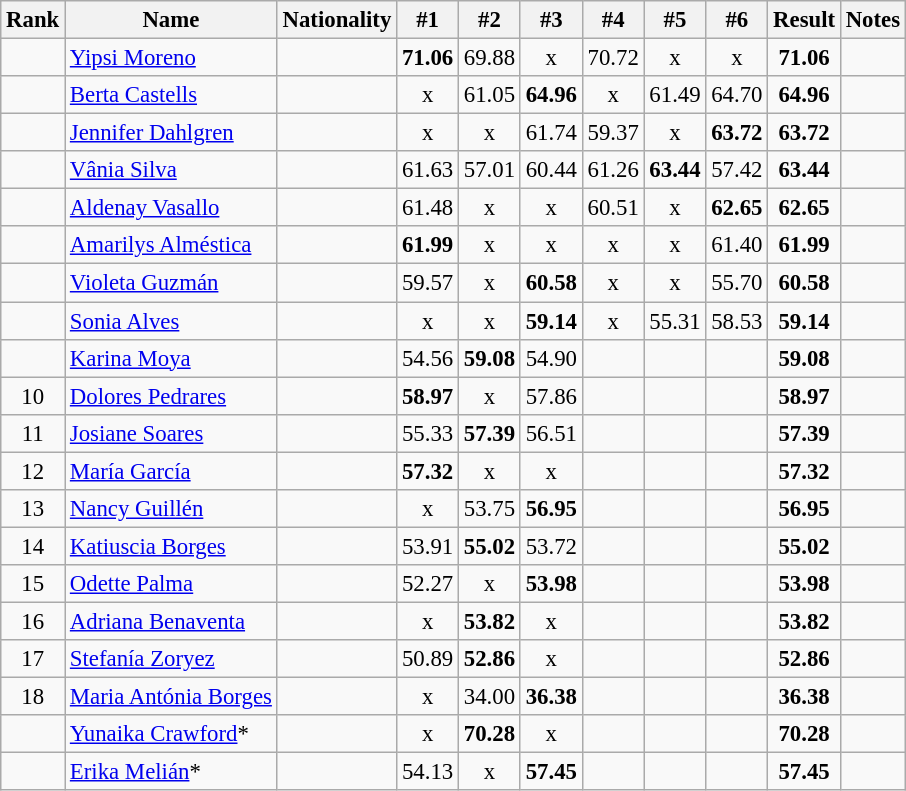<table class="wikitable sortable" style="text-align:center;font-size:95%">
<tr>
<th>Rank</th>
<th>Name</th>
<th>Nationality</th>
<th>#1</th>
<th>#2</th>
<th>#3</th>
<th>#4</th>
<th>#5</th>
<th>#6</th>
<th>Result</th>
<th>Notes</th>
</tr>
<tr>
<td></td>
<td align=left><a href='#'>Yipsi Moreno</a></td>
<td align=left></td>
<td><strong>71.06</strong></td>
<td>69.88</td>
<td>x</td>
<td>70.72</td>
<td>x</td>
<td>x</td>
<td><strong>71.06</strong></td>
<td></td>
</tr>
<tr>
<td></td>
<td align=left><a href='#'>Berta Castells</a></td>
<td align=left></td>
<td>x</td>
<td>61.05</td>
<td><strong>64.96</strong></td>
<td>x</td>
<td>61.49</td>
<td>64.70</td>
<td><strong>64.96</strong></td>
<td></td>
</tr>
<tr>
<td></td>
<td align=left><a href='#'>Jennifer Dahlgren</a></td>
<td align=left></td>
<td>x</td>
<td>x</td>
<td>61.74</td>
<td>59.37</td>
<td>x</td>
<td><strong>63.72</strong></td>
<td><strong>63.72</strong></td>
<td></td>
</tr>
<tr>
<td></td>
<td align=left><a href='#'>Vânia Silva</a></td>
<td align=left></td>
<td>61.63</td>
<td>57.01</td>
<td>60.44</td>
<td>61.26</td>
<td><strong>63.44</strong></td>
<td>57.42</td>
<td><strong>63.44</strong></td>
<td></td>
</tr>
<tr>
<td></td>
<td align=left><a href='#'>Aldenay Vasallo</a></td>
<td align=left></td>
<td>61.48</td>
<td>x</td>
<td>x</td>
<td>60.51</td>
<td>x</td>
<td><strong>62.65</strong></td>
<td><strong>62.65</strong></td>
<td></td>
</tr>
<tr>
<td></td>
<td align=left><a href='#'>Amarilys Alméstica</a></td>
<td align=left></td>
<td><strong>61.99</strong></td>
<td>x</td>
<td>x</td>
<td>x</td>
<td>x</td>
<td>61.40</td>
<td><strong>61.99</strong></td>
<td></td>
</tr>
<tr>
<td></td>
<td align=left><a href='#'>Violeta Guzmán</a></td>
<td align=left></td>
<td>59.57</td>
<td>x</td>
<td><strong>60.58</strong></td>
<td>x</td>
<td>x</td>
<td>55.70</td>
<td><strong>60.58</strong></td>
<td></td>
</tr>
<tr>
<td></td>
<td align=left><a href='#'>Sonia Alves</a></td>
<td align=left></td>
<td>x</td>
<td>x</td>
<td><strong>59.14</strong></td>
<td>x</td>
<td>55.31</td>
<td>58.53</td>
<td><strong>59.14</strong></td>
<td></td>
</tr>
<tr>
<td></td>
<td align=left><a href='#'>Karina Moya</a></td>
<td align=left></td>
<td>54.56</td>
<td><strong>59.08</strong></td>
<td>54.90</td>
<td></td>
<td></td>
<td></td>
<td><strong>59.08</strong></td>
<td></td>
</tr>
<tr>
<td>10</td>
<td align=left><a href='#'>Dolores Pedrares</a></td>
<td align=left></td>
<td><strong>58.97</strong></td>
<td>x</td>
<td>57.86</td>
<td></td>
<td></td>
<td></td>
<td><strong>58.97</strong></td>
<td></td>
</tr>
<tr>
<td>11</td>
<td align=left><a href='#'>Josiane Soares</a></td>
<td align=left></td>
<td>55.33</td>
<td><strong>57.39</strong></td>
<td>56.51</td>
<td></td>
<td></td>
<td></td>
<td><strong>57.39</strong></td>
<td></td>
</tr>
<tr>
<td>12</td>
<td align=left><a href='#'>María García</a></td>
<td align=left></td>
<td><strong>57.32</strong></td>
<td>x</td>
<td>x</td>
<td></td>
<td></td>
<td></td>
<td><strong>57.32</strong></td>
<td></td>
</tr>
<tr>
<td>13</td>
<td align=left><a href='#'>Nancy Guillén</a></td>
<td align=left></td>
<td>x</td>
<td>53.75</td>
<td><strong>56.95</strong></td>
<td></td>
<td></td>
<td></td>
<td><strong>56.95</strong></td>
<td></td>
</tr>
<tr>
<td>14</td>
<td align=left><a href='#'>Katiuscia Borges</a></td>
<td align=left></td>
<td>53.91</td>
<td><strong>55.02</strong></td>
<td>53.72</td>
<td></td>
<td></td>
<td></td>
<td><strong>55.02</strong></td>
<td></td>
</tr>
<tr>
<td>15</td>
<td align=left><a href='#'>Odette Palma</a></td>
<td align=left></td>
<td>52.27</td>
<td>x</td>
<td><strong>53.98</strong></td>
<td></td>
<td></td>
<td></td>
<td><strong>53.98</strong></td>
<td></td>
</tr>
<tr>
<td>16</td>
<td align=left><a href='#'>Adriana Benaventa</a></td>
<td align=left></td>
<td>x</td>
<td><strong>53.82</strong></td>
<td>x</td>
<td></td>
<td></td>
<td></td>
<td><strong>53.82</strong></td>
<td></td>
</tr>
<tr>
<td>17</td>
<td align=left><a href='#'>Stefanía Zoryez</a></td>
<td align=left></td>
<td>50.89</td>
<td><strong>52.86</strong></td>
<td>x</td>
<td></td>
<td></td>
<td></td>
<td><strong>52.86</strong></td>
<td></td>
</tr>
<tr>
<td>18</td>
<td align=left><a href='#'>Maria Antónia Borges</a></td>
<td align=left></td>
<td>x</td>
<td>34.00</td>
<td><strong>36.38</strong></td>
<td></td>
<td></td>
<td></td>
<td><strong>36.38</strong></td>
<td></td>
</tr>
<tr>
<td></td>
<td align=left><a href='#'>Yunaika Crawford</a>*</td>
<td align=left></td>
<td>x</td>
<td><strong>70.28</strong></td>
<td>x</td>
<td></td>
<td></td>
<td></td>
<td><strong>70.28</strong></td>
<td></td>
</tr>
<tr>
<td></td>
<td align=left><a href='#'>Erika Melián</a>*</td>
<td align=left></td>
<td>54.13</td>
<td>x</td>
<td><strong>57.45</strong></td>
<td></td>
<td></td>
<td></td>
<td><strong>57.45</strong></td>
<td></td>
</tr>
</table>
